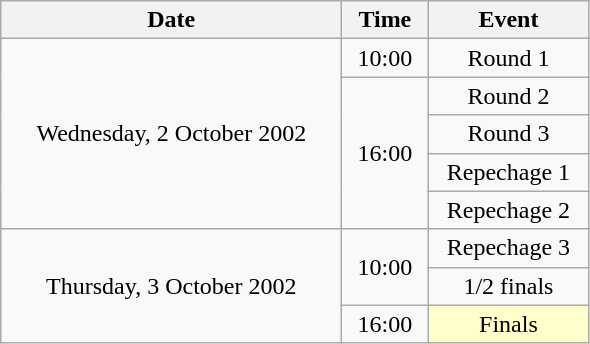<table class = "wikitable" style="text-align:center;">
<tr>
<th width=220>Date</th>
<th width=50>Time</th>
<th width=100>Event</th>
</tr>
<tr>
<td rowspan=5>Wednesday, 2 October 2002</td>
<td>10:00</td>
<td>Round 1</td>
</tr>
<tr>
<td rowspan=4>16:00</td>
<td>Round 2</td>
</tr>
<tr>
<td>Round 3</td>
</tr>
<tr>
<td>Repechage 1</td>
</tr>
<tr>
<td>Repechage 2</td>
</tr>
<tr>
<td rowspan=3>Thursday, 3 October 2002</td>
<td rowspan=2>10:00</td>
<td>Repechage 3</td>
</tr>
<tr>
<td>1/2 finals</td>
</tr>
<tr>
<td>16:00</td>
<td bgcolor=ffffcc>Finals</td>
</tr>
</table>
